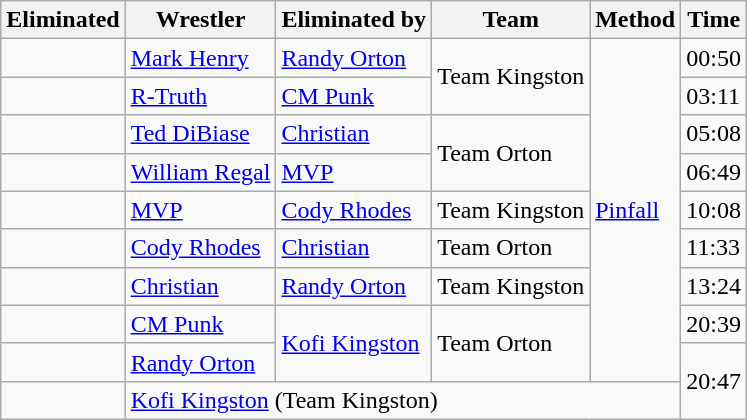<table class="wikitable sortable">
<tr>
<th>Eliminated</th>
<th>Wrestler</th>
<th>Eliminated by</th>
<th>Team</th>
<th>Method</th>
<th>Time</th>
</tr>
<tr>
<td></td>
<td><a href='#'>Mark Henry</a></td>
<td><a href='#'>Randy Orton</a></td>
<td rowspan=2>Team Kingston</td>
<td rowspan=9><a href='#'>Pinfall</a></td>
<td>00:50</td>
</tr>
<tr>
<td></td>
<td><a href='#'>R-Truth</a></td>
<td><a href='#'>CM Punk</a></td>
<td>03:11</td>
</tr>
<tr>
<td></td>
<td><a href='#'>Ted DiBiase</a></td>
<td><a href='#'>Christian</a></td>
<td rowspan=2>Team Orton</td>
<td>05:08</td>
</tr>
<tr>
<td></td>
<td><a href='#'>William Regal</a></td>
<td><a href='#'>MVP</a></td>
<td>06:49</td>
</tr>
<tr>
<td></td>
<td><a href='#'>MVP</a></td>
<td><a href='#'>Cody Rhodes</a></td>
<td>Team Kingston</td>
<td>10:08</td>
</tr>
<tr>
<td></td>
<td><a href='#'>Cody Rhodes</a></td>
<td><a href='#'>Christian</a></td>
<td>Team Orton</td>
<td>11:33</td>
</tr>
<tr>
<td></td>
<td><a href='#'>Christian</a></td>
<td><a href='#'>Randy Orton</a></td>
<td>Team Kingston</td>
<td>13:24</td>
</tr>
<tr>
<td></td>
<td><a href='#'>CM Punk</a></td>
<td rowspan=2><a href='#'>Kofi Kingston</a></td>
<td rowspan=2>Team Orton</td>
<td>20:39</td>
</tr>
<tr>
<td></td>
<td><a href='#'>Randy Orton</a></td>
<td rowspan=2>20:47</td>
</tr>
<tr>
<td></td>
<td colspan="4"><a href='#'>Kofi Kingston</a> (Team Kingston)</td>
</tr>
</table>
